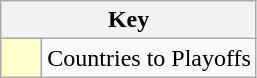<table class="wikitable" style="text-align: center;">
<tr>
<th colspan=2>Key</th>
</tr>
<tr>
<td style="background:#ffffcc; width:20px;"></td>
<td align=left>Countries to Playoffs</td>
</tr>
</table>
